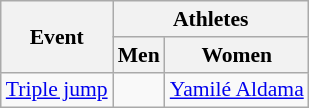<table class=wikitable style="font-size:90%">
<tr>
<th rowspan=2>Event</th>
<th colspan=2>Athletes</th>
</tr>
<tr>
<th>Men</th>
<th>Women</th>
</tr>
<tr>
<td><a href='#'>Triple jump</a></td>
<td></td>
<td><a href='#'>Yamilé Aldama</a></td>
</tr>
</table>
